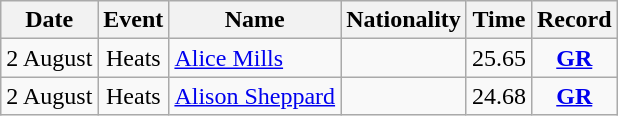<table class=wikitable style=text-align:center>
<tr>
<th>Date</th>
<th>Event</th>
<th>Name</th>
<th>Nationality</th>
<th>Time</th>
<th>Record</th>
</tr>
<tr>
<td>2 August</td>
<td>Heats</td>
<td align=left><a href='#'>Alice Mills</a></td>
<td align=left></td>
<td>25.65</td>
<td><strong><a href='#'>GR</a></strong></td>
</tr>
<tr>
<td>2 August</td>
<td>Heats</td>
<td align=left><a href='#'>Alison Sheppard</a></td>
<td align=left></td>
<td>24.68</td>
<td><strong><a href='#'>GR</a></strong></td>
</tr>
</table>
